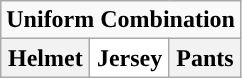<table class="wikitable">
<tr>
<td align="center" Colspan="3"><strong>Uniform Combination</strong></td>
</tr>
<tr align="center">
<th>Helmet</th>
<th style="background:#FFFFFF;">Jersey</th>
<th>Pants</th>
</tr>
</table>
